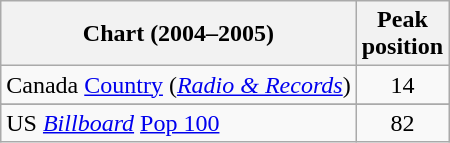<table class="wikitable sortable">
<tr>
<th>Chart (2004–2005)</th>
<th>Peak<br>position</th>
</tr>
<tr>
<td align="left">Canada <a href='#'>Country</a> (<em><a href='#'>Radio & Records</a></em>)</td>
<td align="center">14</td>
</tr>
<tr>
</tr>
<tr>
</tr>
<tr>
<td>US <em><a href='#'>Billboard</a></em> <a href='#'>Pop 100</a></td>
<td align="center">82</td>
</tr>
</table>
